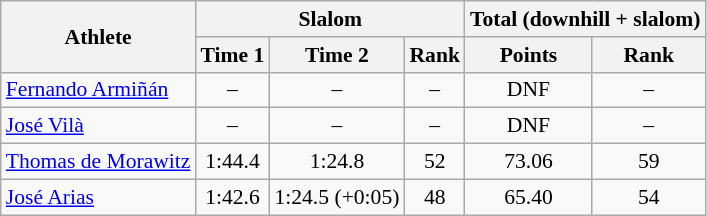<table class="wikitable" style="font-size:90%">
<tr>
<th rowspan="2">Athlete</th>
<th colspan="3">Slalom</th>
<th colspan="2">Total (downhill + slalom)</th>
</tr>
<tr>
<th>Time 1</th>
<th>Time 2</th>
<th>Rank</th>
<th>Points</th>
<th>Rank</th>
</tr>
<tr>
<td><a href='#'>Fernando Armiñán</a></td>
<td align="center">–</td>
<td align="center">–</td>
<td align="center">–</td>
<td align="center">DNF</td>
<td align="center">–</td>
</tr>
<tr>
<td><a href='#'>José Vilà</a></td>
<td align="center">–</td>
<td align="center">–</td>
<td align="center">–</td>
<td align="center">DNF</td>
<td align="center">–</td>
</tr>
<tr>
<td><a href='#'>Thomas de Morawitz</a></td>
<td align="center">1:44.4</td>
<td align="center">1:24.8</td>
<td align="center">52</td>
<td align="center">73.06</td>
<td align="center">59</td>
</tr>
<tr>
<td><a href='#'>José Arias</a></td>
<td align="center">1:42.6</td>
<td align="center">1:24.5 (+0:05)</td>
<td align="center">48</td>
<td align="center">65.40</td>
<td align="center">54</td>
</tr>
</table>
